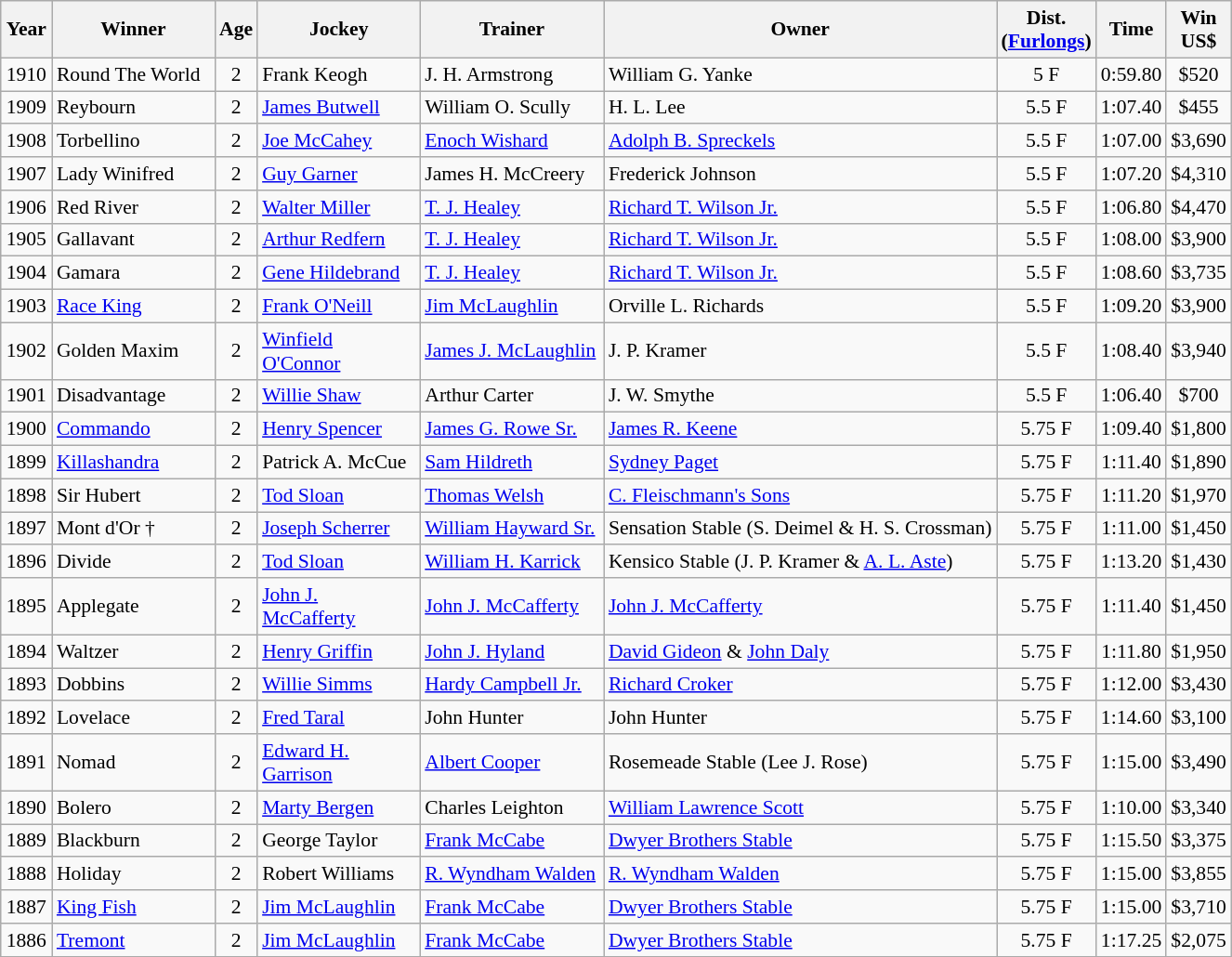<table class="wikitable sortable" style="font-size:90%">
<tr>
<th style="width:30px">Year<br></th>
<th style="width:110px">Winner<br></th>
<th style="width:15px">Age</th>
<th style="width:110px">Jockey<br></th>
<th style="width:125px">Trainer<br></th>
<th>Owner<br></th>
<th style="width:25px">Dist.<br> <span>(<a href='#'>Furlongs</a>)</span></th>
<th style="width:25px">Time<br></th>
<th style="width:25px">Win<br>US$</th>
</tr>
<tr>
<td align=center>1910</td>
<td>Round The World</td>
<td align=center>2</td>
<td>Frank Keogh</td>
<td>J. H. Armstrong</td>
<td>William G. Yanke</td>
<td align=center>5 F</td>
<td align=center>0:59.80</td>
<td align=center>$520</td>
</tr>
<tr>
<td align=center>1909</td>
<td>Reybourn</td>
<td align=center>2</td>
<td><a href='#'>James Butwell</a></td>
<td>William O. Scully</td>
<td>H. L. Lee</td>
<td align=center>5.5 F</td>
<td align=center>1:07.40</td>
<td align=center>$455</td>
</tr>
<tr>
<td align=center>1908</td>
<td>Torbellino</td>
<td align=center>2</td>
<td><a href='#'>Joe McCahey</a></td>
<td><a href='#'>Enoch Wishard</a></td>
<td><a href='#'>Adolph B. Spreckels</a></td>
<td align=center>5.5 F</td>
<td align=center>1:07.00</td>
<td align=center>$3,690</td>
</tr>
<tr>
<td align=center>1907</td>
<td>Lady Winifred</td>
<td align=center>2</td>
<td><a href='#'>Guy Garner</a></td>
<td>James H. McCreery</td>
<td>Frederick Johnson</td>
<td align=center>5.5 F</td>
<td align=center>1:07.20</td>
<td align=center>$4,310</td>
</tr>
<tr>
<td align=center>1906</td>
<td>Red River</td>
<td align=center>2</td>
<td><a href='#'>Walter Miller</a></td>
<td><a href='#'>T. J. Healey</a></td>
<td><a href='#'>Richard T. Wilson Jr.</a></td>
<td align=center>5.5 F</td>
<td align=center>1:06.80</td>
<td align=center>$4,470</td>
</tr>
<tr>
<td align=center>1905</td>
<td>Gallavant</td>
<td align=center>2</td>
<td><a href='#'>Arthur Redfern</a></td>
<td><a href='#'>T. J. Healey</a></td>
<td><a href='#'>Richard T. Wilson Jr.</a></td>
<td align=center>5.5 F</td>
<td align=center>1:08.00</td>
<td align=center>$3,900</td>
</tr>
<tr>
<td align=center>1904</td>
<td>Gamara</td>
<td align=center>2</td>
<td><a href='#'>Gene Hildebrand</a></td>
<td><a href='#'>T. J. Healey</a></td>
<td><a href='#'>Richard T. Wilson Jr.</a></td>
<td align=center>5.5 F</td>
<td align=center>1:08.60</td>
<td align=center>$3,735</td>
</tr>
<tr>
<td align=center>1903</td>
<td><a href='#'>Race King</a></td>
<td align=center>2</td>
<td><a href='#'>Frank O'Neill</a></td>
<td><a href='#'>Jim McLaughlin</a></td>
<td>Orville L. Richards</td>
<td align=center>5.5 F</td>
<td align=center>1:09.20</td>
<td align=center>$3,900</td>
</tr>
<tr>
<td align=center>1902</td>
<td>Golden Maxim</td>
<td align=center>2</td>
<td><a href='#'>Winfield O'Connor</a></td>
<td><a href='#'>James J. McLaughlin</a></td>
<td>J. P. Kramer</td>
<td align=center>5.5 F</td>
<td align=center>1:08.40</td>
<td align=center>$3,940</td>
</tr>
<tr>
<td align=center>1901</td>
<td>Disadvantage</td>
<td align=center>2</td>
<td><a href='#'>Willie Shaw</a></td>
<td>Arthur Carter</td>
<td>J. W. Smythe</td>
<td align=center>5.5 F</td>
<td align=center>1:06.40</td>
<td align=center>$700</td>
</tr>
<tr>
<td align=center>1900</td>
<td><a href='#'>Commando</a></td>
<td align=center>2</td>
<td><a href='#'>Henry Spencer</a></td>
<td><a href='#'>James G. Rowe Sr.</a></td>
<td><a href='#'>James R. Keene</a></td>
<td align=center>5.75 F</td>
<td align=center>1:09.40</td>
<td align=center>$1,800</td>
</tr>
<tr>
<td align=center>1899</td>
<td><a href='#'>Killashandra</a></td>
<td align=center>2</td>
<td>Patrick A. McCue</td>
<td><a href='#'>Sam Hildreth</a></td>
<td><a href='#'>Sydney Paget</a></td>
<td align=center>5.75 F</td>
<td align=center>1:11.40</td>
<td align=center>$1,890</td>
</tr>
<tr>
<td align=center>1898</td>
<td>Sir Hubert</td>
<td align=center>2</td>
<td><a href='#'>Tod Sloan</a></td>
<td><a href='#'>Thomas Welsh</a></td>
<td><a href='#'>C. Fleischmann's Sons</a></td>
<td align=center>5.75 F</td>
<td align=center>1:11.20</td>
<td align=center>$1,970</td>
</tr>
<tr>
<td align=center>1897</td>
<td>Mont d'Or †</td>
<td align=center>2</td>
<td><a href='#'>Joseph Scherrer</a></td>
<td><a href='#'>William Hayward Sr.</a></td>
<td>Sensation Stable (S. Deimel & H. S. Crossman)</td>
<td align=center>5.75 F</td>
<td align=center>1:11.00</td>
<td align=center>$1,450</td>
</tr>
<tr>
<td align=center>1896</td>
<td>Divide</td>
<td align=center>2</td>
<td><a href='#'>Tod Sloan</a></td>
<td><a href='#'>William H. Karrick</a></td>
<td>Kensico Stable (J. P. Kramer & <a href='#'>A. L. Aste</a>)</td>
<td align=center>5.75 F</td>
<td align=center>1:13.20</td>
<td align=center>$1,430</td>
</tr>
<tr>
<td align=center>1895</td>
<td>Applegate</td>
<td align=center>2</td>
<td><a href='#'>John J. McCafferty</a></td>
<td><a href='#'>John J. McCafferty</a></td>
<td><a href='#'>John J. McCafferty</a></td>
<td align=center>5.75 F</td>
<td align=center>1:11.40</td>
<td align=center>$1,450</td>
</tr>
<tr>
<td align=center>1894</td>
<td>Waltzer</td>
<td align=center>2</td>
<td><a href='#'>Henry Griffin</a></td>
<td><a href='#'>John J. Hyland</a></td>
<td><a href='#'>David Gideon</a> & <a href='#'>John Daly</a></td>
<td align=center>5.75 F</td>
<td align=center>1:11.80</td>
<td align=center>$1,950</td>
</tr>
<tr>
<td align=center>1893</td>
<td>Dobbins</td>
<td align=center>2</td>
<td><a href='#'>Willie Simms</a></td>
<td><a href='#'>Hardy Campbell Jr.</a></td>
<td><a href='#'>Richard Croker</a></td>
<td align=center>5.75 F</td>
<td align=center>1:12.00</td>
<td align=center>$3,430</td>
</tr>
<tr>
<td align=center>1892</td>
<td>Lovelace</td>
<td align=center>2</td>
<td><a href='#'>Fred Taral</a></td>
<td>John Hunter</td>
<td>John Hunter</td>
<td align=center>5.75 F</td>
<td align=center>1:14.60</td>
<td align=center>$3,100</td>
</tr>
<tr>
<td align=center>1891</td>
<td>Nomad</td>
<td align=center>2</td>
<td><a href='#'>Edward H. Garrison</a></td>
<td><a href='#'>Albert Cooper</a></td>
<td>Rosemeade Stable (Lee J. Rose)</td>
<td align=center>5.75 F</td>
<td align=center>1:15.00</td>
<td align=center>$3,490</td>
</tr>
<tr>
<td align=center>1890</td>
<td>Bolero</td>
<td align=center>2</td>
<td><a href='#'>Marty Bergen</a></td>
<td>Charles Leighton</td>
<td><a href='#'>William Lawrence Scott</a></td>
<td align=center>5.75 F</td>
<td align=center>1:10.00</td>
<td align=center>$3,340</td>
</tr>
<tr>
<td align=center>1889</td>
<td>Blackburn</td>
<td align=center>2</td>
<td>George Taylor</td>
<td><a href='#'>Frank McCabe</a></td>
<td><a href='#'>Dwyer Brothers Stable</a></td>
<td align=center>5.75 F</td>
<td align=center>1:15.50</td>
<td align=center>$3,375</td>
</tr>
<tr>
<td align=center>1888</td>
<td>Holiday</td>
<td align=center>2</td>
<td>Robert Williams</td>
<td><a href='#'>R. Wyndham Walden</a></td>
<td><a href='#'>R. Wyndham Walden</a></td>
<td align=center>5.75 F</td>
<td align=center>1:15.00</td>
<td align=center>$3,855</td>
</tr>
<tr>
<td align=center>1887</td>
<td><a href='#'>King Fish</a></td>
<td align=center>2</td>
<td><a href='#'>Jim McLaughlin</a></td>
<td><a href='#'>Frank McCabe</a></td>
<td><a href='#'>Dwyer Brothers Stable</a></td>
<td align=center>5.75 F</td>
<td align=center>1:15.00</td>
<td align=center>$3,710</td>
</tr>
<tr>
<td align=center>1886</td>
<td><a href='#'>Tremont</a></td>
<td align=center>2</td>
<td><a href='#'>Jim McLaughlin</a></td>
<td><a href='#'>Frank McCabe</a></td>
<td><a href='#'>Dwyer Brothers Stable</a></td>
<td align=center>5.75 F</td>
<td align=center>1:17.25</td>
<td align=center>$2,075</td>
</tr>
<tr>
</tr>
</table>
